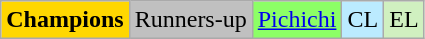<table class="wikitable">
<tr>
<td bgcolor="gold"><span><strong>Champions</strong></span></td>
<td bgcolor="silver">Runners-up</td>
<td bgcolor="#8CFF66"><a href='#'>Pichichi</a></td>
<td bgcolor="BBEBFF">CL</td>
<td bgcolor="D0F0C0">EL</td>
</tr>
</table>
